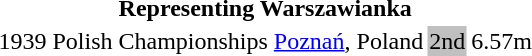<table>
<tr>
<th colspan="5">Representing Warszawianka</th>
</tr>
<tr>
<td>1939</td>
<td>Polish Championships</td>
<td><a href='#'>Poznań</a>, Poland</td>
<td bgcolor=silver>2nd</td>
<td>6.57m</td>
</tr>
</table>
